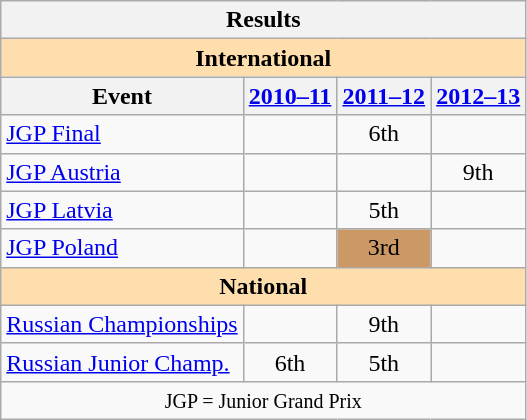<table class="wikitable" style="text-align:center">
<tr>
<th colspan=4 align=center><strong>Results</strong></th>
</tr>
<tr>
<th style="background-color: #ffdead; " colspan=4 align=center><strong>International</strong></th>
</tr>
<tr>
<th>Event</th>
<th><a href='#'>2010–11</a></th>
<th><a href='#'>2011–12</a></th>
<th><a href='#'>2012–13</a></th>
</tr>
<tr>
<td align=left><a href='#'>JGP Final</a></td>
<td></td>
<td>6th</td>
<td></td>
</tr>
<tr>
<td align=left><a href='#'>JGP Austria</a></td>
<td></td>
<td></td>
<td>9th</td>
</tr>
<tr>
<td align=left><a href='#'>JGP Latvia</a></td>
<td></td>
<td>5th</td>
<td></td>
</tr>
<tr>
<td align=left><a href='#'>JGP Poland</a></td>
<td></td>
<td bgcolor=cc9966>3rd</td>
<td></td>
</tr>
<tr>
<th style="background-color: #ffdead; " colspan=4 align=center><strong>National</strong></th>
</tr>
<tr>
<td align=left><a href='#'>Russian Championships</a></td>
<td></td>
<td>9th</td>
<td></td>
</tr>
<tr>
<td align=left><a href='#'>Russian Junior Champ.</a></td>
<td>6th</td>
<td>5th</td>
<td></td>
</tr>
<tr>
<td colspan=4 align=center><small> JGP = Junior Grand Prix </small></td>
</tr>
</table>
